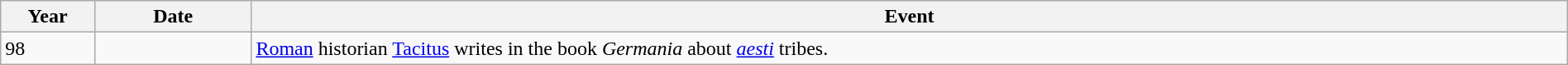<table class="wikitable" width="100%">
<tr>
<th style="width:6%">Year</th>
<th style="width:10%">Date</th>
<th>Event</th>
</tr>
<tr>
<td>98</td>
<td></td>
<td><a href='#'>Roman</a> historian <a href='#'>Tacitus</a> writes in the book <em>Germania</em> about <em><a href='#'>aesti</a></em> tribes.</td>
</tr>
</table>
